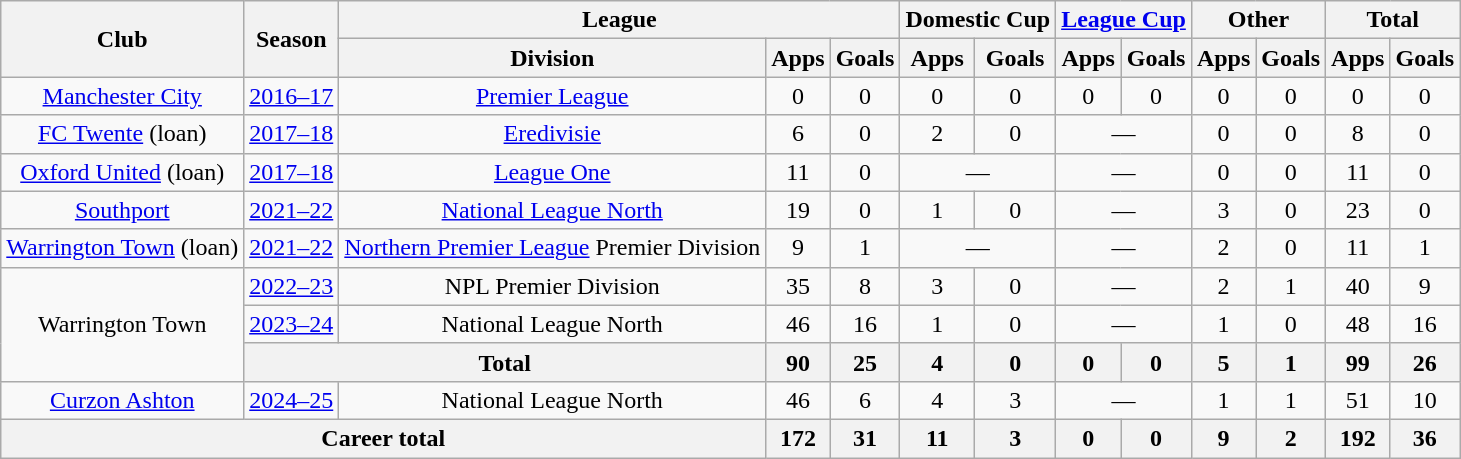<table class="wikitable" style="text-align:center">
<tr>
<th rowspan="2">Club</th>
<th rowspan="2">Season</th>
<th colspan="3">League</th>
<th colspan="2">Domestic Cup</th>
<th colspan="2"><a href='#'>League Cup</a></th>
<th colspan="2">Other</th>
<th colspan="2">Total</th>
</tr>
<tr>
<th>Division</th>
<th>Apps</th>
<th>Goals</th>
<th>Apps</th>
<th>Goals</th>
<th>Apps</th>
<th>Goals</th>
<th>Apps</th>
<th>Goals</th>
<th>Apps</th>
<th>Goals</th>
</tr>
<tr>
<td><a href='#'>Manchester City</a></td>
<td><a href='#'>2016–17</a></td>
<td><a href='#'>Premier League</a></td>
<td>0</td>
<td>0</td>
<td>0</td>
<td>0</td>
<td>0</td>
<td>0</td>
<td>0</td>
<td>0</td>
<td>0</td>
<td>0</td>
</tr>
<tr>
<td><a href='#'>FC Twente</a> (loan)</td>
<td><a href='#'>2017–18</a></td>
<td><a href='#'>Eredivisie</a></td>
<td>6</td>
<td>0</td>
<td>2</td>
<td>0</td>
<td colspan="2">—</td>
<td>0</td>
<td>0</td>
<td>8</td>
<td>0</td>
</tr>
<tr>
<td><a href='#'>Oxford United</a> (loan)</td>
<td><a href='#'>2017–18</a></td>
<td><a href='#'>League One</a></td>
<td>11</td>
<td>0</td>
<td colspan="2">—</td>
<td colspan="2">—</td>
<td>0</td>
<td>0</td>
<td>11</td>
<td>0</td>
</tr>
<tr>
<td><a href='#'>Southport</a></td>
<td><a href='#'>2021–22</a></td>
<td><a href='#'>National League North</a></td>
<td>19</td>
<td>0</td>
<td>1</td>
<td>0</td>
<td colspan="2">—</td>
<td>3</td>
<td>0</td>
<td>23</td>
<td>0</td>
</tr>
<tr>
<td><a href='#'>Warrington Town</a> (loan)</td>
<td><a href='#'>2021–22</a></td>
<td><a href='#'>Northern Premier League</a> Premier Division</td>
<td>9</td>
<td>1</td>
<td colspan="2">—</td>
<td colspan="2">—</td>
<td>2</td>
<td>0</td>
<td>11</td>
<td>1</td>
</tr>
<tr>
<td rowspan="3">Warrington Town</td>
<td><a href='#'>2022–23</a></td>
<td>NPL Premier Division</td>
<td>35</td>
<td>8</td>
<td>3</td>
<td>0</td>
<td colspan="2">—</td>
<td>2</td>
<td>1</td>
<td>40</td>
<td>9</td>
</tr>
<tr>
<td><a href='#'>2023–24</a></td>
<td>National League North</td>
<td>46</td>
<td>16</td>
<td>1</td>
<td>0</td>
<td colspan="2">—</td>
<td>1</td>
<td>0</td>
<td>48</td>
<td>16</td>
</tr>
<tr>
<th colspan="2">Total</th>
<th>90</th>
<th>25</th>
<th>4</th>
<th>0</th>
<th>0</th>
<th>0</th>
<th>5</th>
<th>1</th>
<th>99</th>
<th>26</th>
</tr>
<tr>
<td><a href='#'>Curzon Ashton</a></td>
<td><a href='#'>2024–25</a></td>
<td>National League North</td>
<td>46</td>
<td>6</td>
<td>4</td>
<td>3</td>
<td colspan="2">—</td>
<td>1</td>
<td>1</td>
<td>51</td>
<td>10</td>
</tr>
<tr>
<th colspan="3">Career total</th>
<th>172</th>
<th>31</th>
<th>11</th>
<th>3</th>
<th>0</th>
<th>0</th>
<th>9</th>
<th>2</th>
<th>192</th>
<th>36</th>
</tr>
</table>
